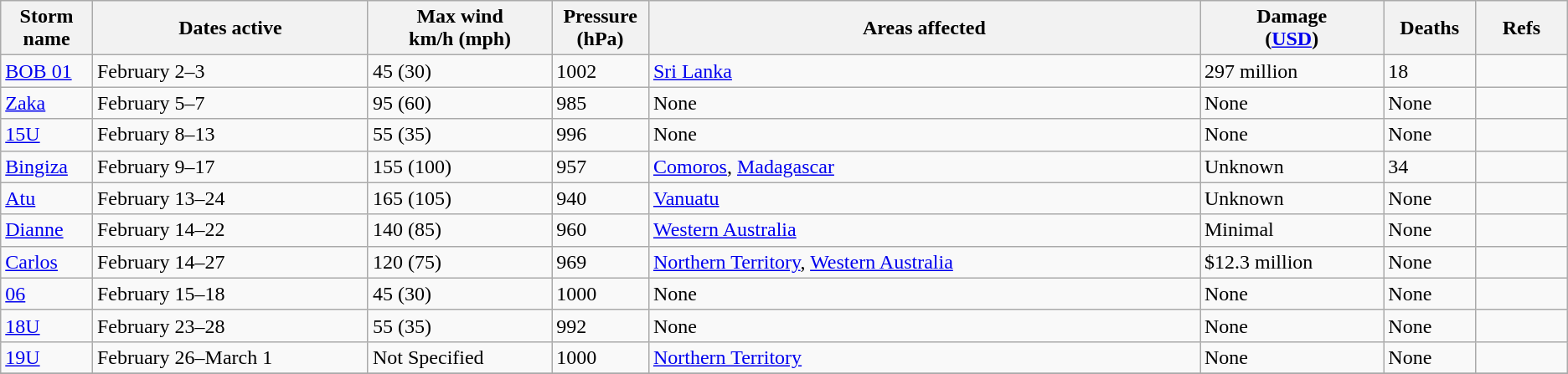<table class="wikitable sortable">
<tr>
<th width="5%">Storm name</th>
<th width="15%">Dates active</th>
<th width="10%">Max wind<br>km/h (mph)</th>
<th width="5%">Pressure<br>(hPa)</th>
<th width="30%">Areas affected</th>
<th width="10%">Damage<br>(<a href='#'>USD</a>)</th>
<th width="5%">Deaths</th>
<th width="5%">Refs</th>
</tr>
<tr>
<td><a href='#'>BOB 01</a></td>
<td>February 2–3</td>
<td>45  (30)</td>
<td>1002</td>
<td><a href='#'>Sri Lanka</a></td>
<td>297 million</td>
<td>18</td>
<td></td>
</tr>
<tr>
<td><a href='#'>Zaka</a></td>
<td>February 5–7</td>
<td>95 (60)</td>
<td>985</td>
<td>None</td>
<td>None</td>
<td>None</td>
<td></td>
</tr>
<tr>
<td><a href='#'>15U</a></td>
<td>February 8–13</td>
<td>55 (35)</td>
<td>996</td>
<td>None</td>
<td>None</td>
<td>None</td>
<td></td>
</tr>
<tr>
<td><a href='#'>Bingiza</a></td>
<td>February 9–17</td>
<td>155 (100)</td>
<td>957</td>
<td><a href='#'>Comoros</a>, <a href='#'>Madagascar</a></td>
<td>Unknown</td>
<td>34</td>
<td></td>
</tr>
<tr>
<td><a href='#'>Atu</a></td>
<td>February 13–24</td>
<td>165 (105)</td>
<td>940</td>
<td><a href='#'>Vanuatu</a></td>
<td>Unknown</td>
<td>None</td>
<td></td>
</tr>
<tr>
<td><a href='#'>Dianne</a></td>
<td>February 14–22</td>
<td>140 (85)</td>
<td>960</td>
<td><a href='#'>Western Australia</a></td>
<td>Minimal</td>
<td>None</td>
<td></td>
</tr>
<tr>
<td><a href='#'>Carlos</a></td>
<td>February 14–27</td>
<td>120 (75)</td>
<td>969</td>
<td><a href='#'>Northern Territory</a>, <a href='#'>Western Australia</a></td>
<td>$12.3 million</td>
<td>None</td>
<td></td>
</tr>
<tr>
<td><a href='#'>06</a></td>
<td>February 15–18</td>
<td>45 (30)</td>
<td>1000</td>
<td>None</td>
<td>None</td>
<td>None</td>
<td></td>
</tr>
<tr>
<td><a href='#'>18U</a></td>
<td>February 23–28</td>
<td>55 (35)</td>
<td>992</td>
<td>None</td>
<td>None</td>
<td>None</td>
<td></td>
</tr>
<tr>
<td><a href='#'>19U</a></td>
<td>February 26–March 1</td>
<td>Not Specified</td>
<td>1000</td>
<td><a href='#'>Northern Territory</a></td>
<td>None</td>
<td>None</td>
<td></td>
</tr>
<tr>
</tr>
</table>
